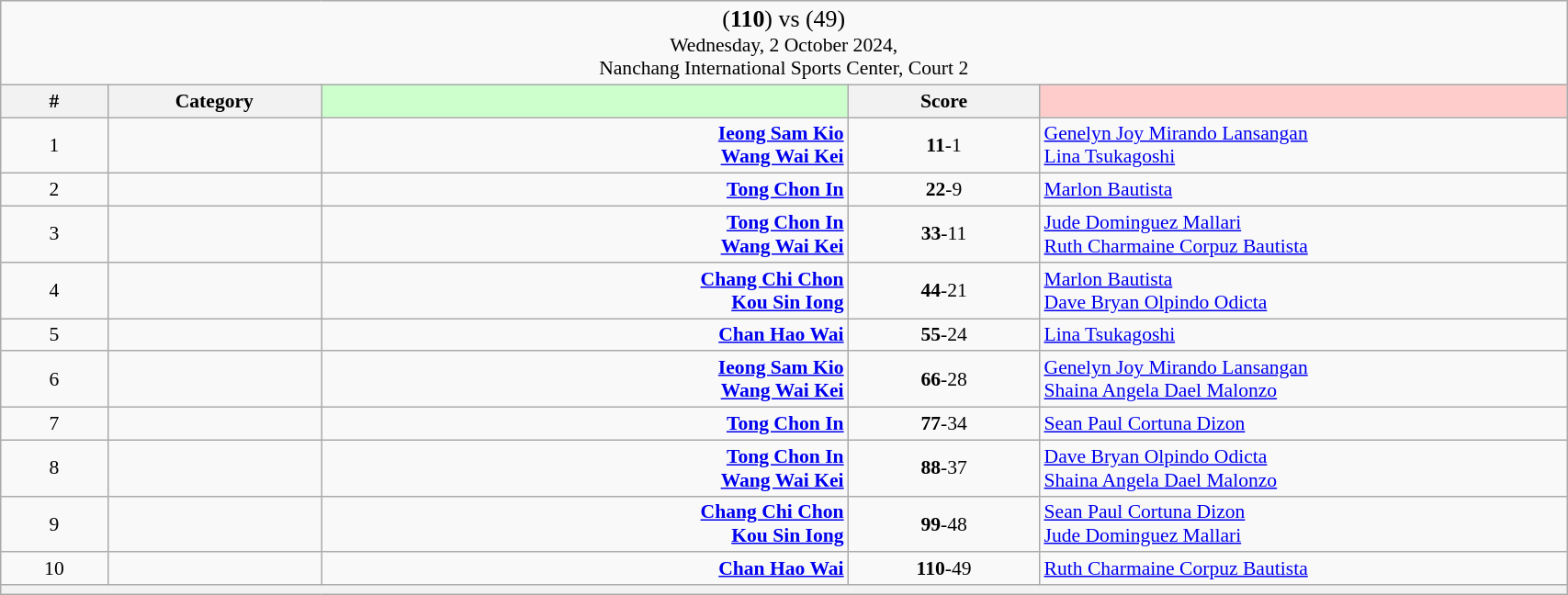<table class="wikitable mw-collapsible mw-collapsed" style="font-size:90%; text-align:center" width="90%">
<tr>
<td colspan="5"><big>(<strong>110</strong>) <strong></strong> vs  (49)</big><br>Wednesday, 2 October 2024, <br>Nanchang International Sports Center, Court 2</td>
</tr>
<tr>
<th width="25">#</th>
<th width="50">Category</th>
<th style="background-color:#CCFFCC" width="150"></th>
<th width="50">Score<br></th>
<th style="background-color:#FFCCCC" width="150"></th>
</tr>
<tr>
<td>1</td>
<td></td>
<td align="right"><strong><a href='#'>Ieong Sam Kio</a> <br><a href='#'>Wang Wai Kei</a> </strong></td>
<td><strong>11</strong>-1<br></td>
<td align="left"> <a href='#'>Genelyn Joy Mirando Lansangan</a><br> <a href='#'>Lina Tsukagoshi</a></td>
</tr>
<tr>
<td>2</td>
<td></td>
<td align="right"><strong><a href='#'>Tong Chon In</a> </strong></td>
<td><strong>22</strong>-9<br></td>
<td align="left"> <a href='#'>Marlon Bautista</a></td>
</tr>
<tr>
<td>3</td>
<td></td>
<td align="right"><strong><a href='#'>Tong Chon In</a> <br><a href='#'>Wang Wai Kei</a> </strong></td>
<td><strong>33</strong>-11<br></td>
<td align="left"> <a href='#'>Jude Dominguez Mallari</a><br> <a href='#'>Ruth Charmaine Corpuz Bautista</a></td>
</tr>
<tr>
<td>4</td>
<td></td>
<td align="right"><strong><a href='#'>Chang Chi Chon</a> <br><a href='#'>Kou Sin Iong</a> </strong></td>
<td><strong>44</strong>-21<br></td>
<td align="left"> <a href='#'>Marlon Bautista</a><br> <a href='#'>Dave Bryan Olpindo Odicta</a></td>
</tr>
<tr>
<td>5</td>
<td></td>
<td align="right"><strong><a href='#'>Chan Hao Wai</a> </strong></td>
<td><strong>55</strong>-24<br></td>
<td align="left"> <a href='#'>Lina Tsukagoshi</a></td>
</tr>
<tr>
<td>6</td>
<td></td>
<td align="right"><strong><a href='#'>Ieong Sam Kio</a> <br><a href='#'>Wang Wai Kei</a> </strong></td>
<td><strong>66</strong>-28<br></td>
<td align="left"> <a href='#'>Genelyn Joy Mirando Lansangan</a><br> <a href='#'>Shaina Angela Dael Malonzo</a></td>
</tr>
<tr>
<td>7</td>
<td></td>
<td align="right"><strong><a href='#'>Tong Chon In</a> </strong></td>
<td><strong>77</strong>-34<br></td>
<td align="left"> <a href='#'>Sean Paul Cortuna Dizon</a></td>
</tr>
<tr>
<td>8</td>
<td></td>
<td align="right"><strong><a href='#'>Tong Chon In</a> <br><a href='#'>Wang Wai Kei</a> </strong></td>
<td><strong>88</strong>-37<br></td>
<td align="left"> <a href='#'>Dave Bryan Olpindo Odicta</a><br> <a href='#'>Shaina Angela Dael Malonzo</a></td>
</tr>
<tr>
<td>9</td>
<td></td>
<td align="right"><strong><a href='#'>Chang Chi Chon</a> <br><a href='#'>Kou Sin Iong</a> </strong></td>
<td><strong>99</strong>-48<br></td>
<td align="left"> <a href='#'>Sean Paul Cortuna Dizon</a><br> <a href='#'>Jude Dominguez Mallari</a></td>
</tr>
<tr>
<td>10</td>
<td></td>
<td align="right"><strong><a href='#'>Chan Hao Wai</a> </strong></td>
<td><strong>110</strong>-49<br></td>
<td align="left"> <a href='#'>Ruth Charmaine Corpuz Bautista</a></td>
</tr>
<tr>
<th colspan="5"></th>
</tr>
</table>
